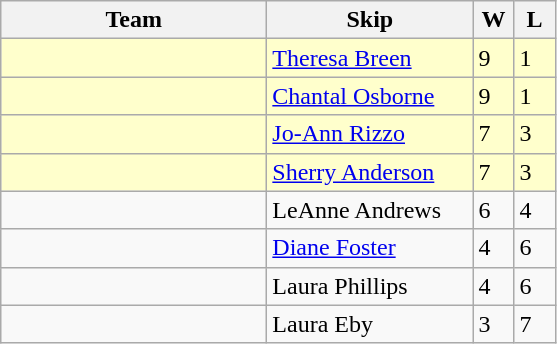<table class="wikitable">
<tr>
<th width=170>Team</th>
<th width=130>Skip</th>
<th width=20>W</th>
<th width=20>L</th>
</tr>
<tr bgcolor=#ffffcc>
<td></td>
<td><a href='#'>Theresa Breen</a></td>
<td>9</td>
<td>1</td>
</tr>
<tr bgcolor=#ffffcc>
<td></td>
<td><a href='#'>Chantal Osborne</a></td>
<td>9</td>
<td>1</td>
</tr>
<tr bgcolor=#ffffcc>
<td></td>
<td><a href='#'>Jo-Ann Rizzo</a></td>
<td>7</td>
<td>3</td>
</tr>
<tr bgcolor=#ffffcc>
<td></td>
<td><a href='#'>Sherry Anderson</a></td>
<td>7</td>
<td>3</td>
</tr>
<tr>
<td></td>
<td>LeAnne Andrews</td>
<td>6</td>
<td>4</td>
</tr>
<tr>
<td></td>
<td><a href='#'>Diane Foster</a></td>
<td>4</td>
<td>6</td>
</tr>
<tr>
<td></td>
<td>Laura Phillips</td>
<td>4</td>
<td>6</td>
</tr>
<tr>
<td></td>
<td>Laura Eby</td>
<td>3</td>
<td>7</td>
</tr>
</table>
